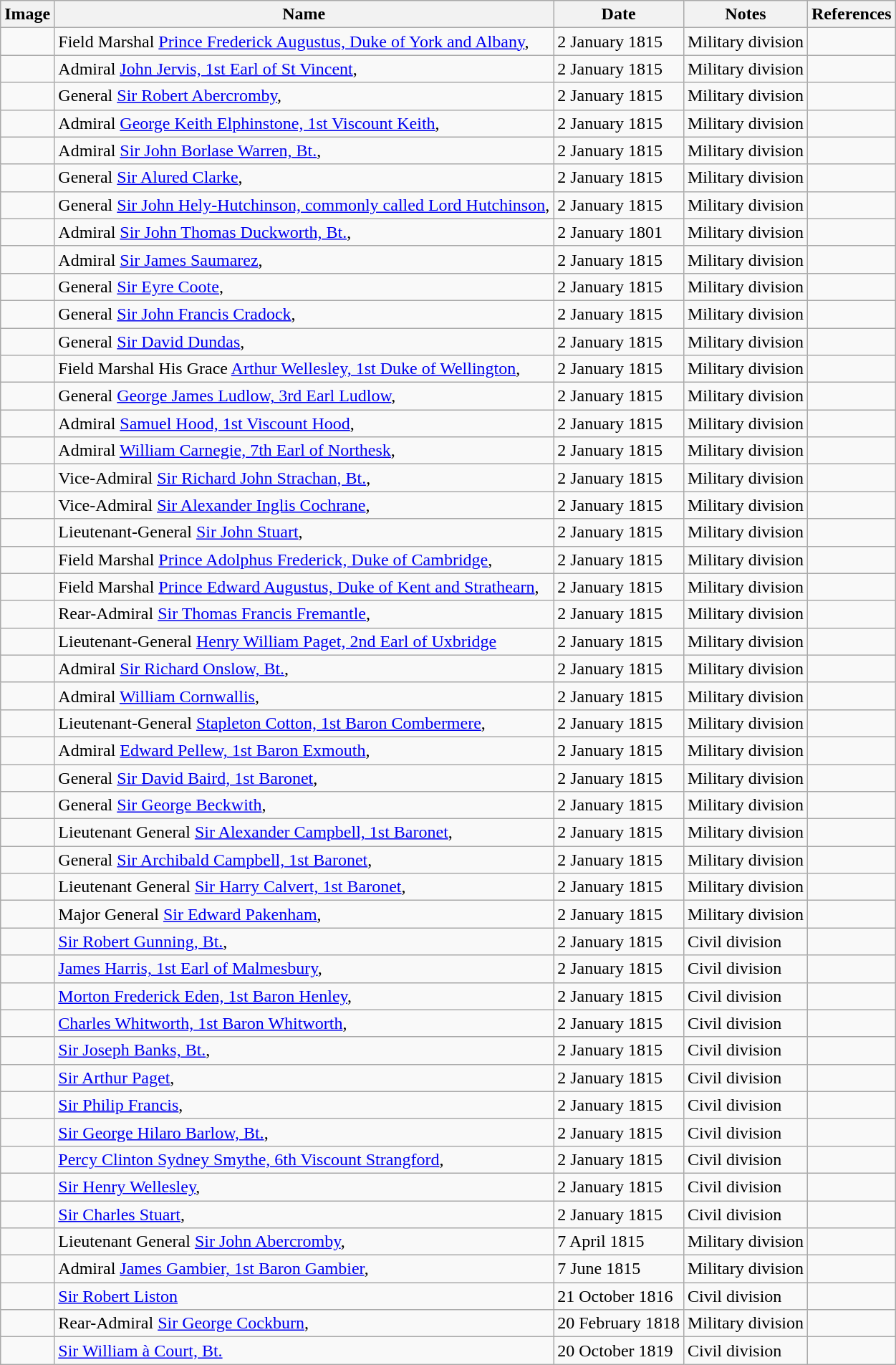<table class="wikitable">
<tr>
<th>Image</th>
<th>Name</th>
<th>Date</th>
<th>Notes</th>
<th>References</th>
</tr>
<tr>
<td></td>
<td>Field Marshal <a href='#'>Prince Frederick Augustus, Duke of York and Albany</a>, </td>
<td>2 January 1815</td>
<td>Military division</td>
<td></td>
</tr>
<tr>
<td></td>
<td>Admiral <a href='#'>John Jervis, 1st Earl of St Vincent</a>, </td>
<td>2 January 1815</td>
<td>Military division</td>
<td></td>
</tr>
<tr>
<td></td>
<td>General <a href='#'>Sir Robert Abercromby</a>, </td>
<td>2 January 1815</td>
<td>Military division</td>
<td></td>
</tr>
<tr>
<td></td>
<td>Admiral <a href='#'>George Keith Elphinstone, 1st Viscount Keith</a>, </td>
<td>2 January 1815</td>
<td>Military division</td>
<td></td>
</tr>
<tr>
<td></td>
<td>Admiral <a href='#'>Sir John Borlase Warren, Bt.</a>, </td>
<td>2 January 1815</td>
<td>Military division</td>
<td></td>
</tr>
<tr>
<td></td>
<td>General <a href='#'>Sir Alured Clarke</a>, </td>
<td>2 January 1815</td>
<td>Military division</td>
<td></td>
</tr>
<tr>
<td></td>
<td>General <a href='#'>Sir John Hely-Hutchinson, commonly called Lord Hutchinson</a>, </td>
<td>2 January 1815</td>
<td>Military division</td>
<td></td>
</tr>
<tr>
<td></td>
<td>Admiral <a href='#'>Sir John Thomas Duckworth, Bt.</a>, </td>
<td>2 January 1801</td>
<td>Military division</td>
<td></td>
</tr>
<tr>
<td></td>
<td>Admiral <a href='#'>Sir James Saumarez</a>, </td>
<td>2 January 1815</td>
<td>Military division</td>
<td></td>
</tr>
<tr>
<td></td>
<td>General <a href='#'>Sir Eyre Coote</a>, </td>
<td>2 January 1815</td>
<td>Military division</td>
<td></td>
</tr>
<tr>
<td></td>
<td>General <a href='#'>Sir John Francis Cradock</a>, </td>
<td>2 January 1815</td>
<td>Military division</td>
<td></td>
</tr>
<tr>
<td></td>
<td>General <a href='#'>Sir David Dundas</a>, </td>
<td>2 January 1815</td>
<td>Military division</td>
<td></td>
</tr>
<tr>
<td></td>
<td>Field Marshal His Grace <a href='#'>Arthur Wellesley, 1st Duke of Wellington</a>, </td>
<td>2 January 1815</td>
<td>Military division</td>
<td></td>
</tr>
<tr>
<td></td>
<td>General <a href='#'>George James Ludlow, 3rd Earl Ludlow</a>, </td>
<td>2 January 1815</td>
<td>Military division</td>
<td></td>
</tr>
<tr>
<td></td>
<td>Admiral <a href='#'>Samuel Hood, 1st Viscount Hood</a>, </td>
<td>2 January 1815</td>
<td>Military division</td>
<td></td>
</tr>
<tr>
<td></td>
<td>Admiral <a href='#'>William Carnegie, 7th Earl of Northesk</a>, </td>
<td>2 January 1815</td>
<td>Military division</td>
<td></td>
</tr>
<tr>
<td></td>
<td>Vice-Admiral <a href='#'>Sir Richard John Strachan, Bt.</a>, </td>
<td>2 January 1815</td>
<td>Military division</td>
<td></td>
</tr>
<tr>
<td></td>
<td>Vice-Admiral <a href='#'>Sir Alexander Inglis Cochrane</a>, </td>
<td>2 January 1815</td>
<td>Military division</td>
<td></td>
</tr>
<tr>
<td></td>
<td>Lieutenant-General <a href='#'>Sir John Stuart</a>, </td>
<td>2 January 1815</td>
<td>Military division</td>
<td></td>
</tr>
<tr>
<td></td>
<td>Field Marshal <a href='#'>Prince Adolphus Frederick, Duke of Cambridge</a>, </td>
<td>2 January 1815</td>
<td>Military division</td>
<td></td>
</tr>
<tr>
<td></td>
<td>Field Marshal <a href='#'>Prince Edward Augustus, Duke of Kent and Strathearn</a>, </td>
<td>2 January 1815</td>
<td>Military division</td>
<td></td>
</tr>
<tr>
<td></td>
<td>Rear-Admiral <a href='#'>Sir Thomas Francis Fremantle</a>, </td>
<td>2 January 1815</td>
<td>Military division</td>
<td></td>
</tr>
<tr>
<td></td>
<td>Lieutenant-General <a href='#'>Henry William Paget, 2nd Earl of Uxbridge</a></td>
<td>2 January 1815</td>
<td>Military division</td>
<td></td>
</tr>
<tr>
<td></td>
<td>Admiral <a href='#'>Sir Richard Onslow, Bt.</a>, </td>
<td>2 January 1815</td>
<td>Military division</td>
<td></td>
</tr>
<tr>
<td></td>
<td>Admiral <a href='#'>William Cornwallis</a>, </td>
<td>2 January 1815</td>
<td>Military division</td>
<td></td>
</tr>
<tr>
<td></td>
<td>Lieutenant-General <a href='#'>Stapleton Cotton, 1st Baron Combermere</a>, </td>
<td>2 January 1815</td>
<td>Military division</td>
<td></td>
</tr>
<tr>
<td></td>
<td>Admiral <a href='#'>Edward Pellew, 1st Baron Exmouth</a>, </td>
<td>2 January 1815</td>
<td>Military division</td>
<td></td>
</tr>
<tr>
<td></td>
<td>General <a href='#'>Sir David Baird, 1st Baronet</a>, </td>
<td>2 January 1815</td>
<td>Military division</td>
<td></td>
</tr>
<tr>
<td></td>
<td>General <a href='#'>Sir George Beckwith</a>, </td>
<td>2 January 1815</td>
<td>Military division</td>
<td></td>
</tr>
<tr>
<td></td>
<td>Lieutenant General <a href='#'>Sir Alexander Campbell, 1st Baronet</a>, </td>
<td>2 January 1815</td>
<td>Military division</td>
<td></td>
</tr>
<tr>
<td></td>
<td>General <a href='#'>Sir Archibald Campbell, 1st Baronet</a>, </td>
<td>2 January 1815</td>
<td>Military division</td>
<td></td>
</tr>
<tr>
<td></td>
<td>Lieutenant General <a href='#'>Sir Harry Calvert, 1st Baronet</a>, </td>
<td>2 January 1815</td>
<td>Military division</td>
<td></td>
</tr>
<tr>
<td></td>
<td>Major General <a href='#'>Sir Edward Pakenham</a>, </td>
<td>2 January 1815</td>
<td>Military division</td>
<td></td>
</tr>
<tr>
<td></td>
<td><a href='#'>Sir Robert Gunning, Bt.</a>, </td>
<td>2 January 1815</td>
<td>Civil division</td>
<td></td>
</tr>
<tr>
<td></td>
<td><a href='#'>James Harris, 1st Earl of Malmesbury</a>, </td>
<td>2 January 1815</td>
<td>Civil division</td>
<td></td>
</tr>
<tr>
<td></td>
<td><a href='#'>Morton Frederick Eden, 1st Baron Henley</a>, </td>
<td>2 January 1815</td>
<td>Civil division</td>
<td></td>
</tr>
<tr>
<td></td>
<td><a href='#'>Charles Whitworth, 1st Baron Whitworth</a>, </td>
<td>2 January 1815</td>
<td>Civil division</td>
<td></td>
</tr>
<tr>
<td></td>
<td><a href='#'>Sir Joseph Banks, Bt.</a>, </td>
<td>2 January 1815</td>
<td>Civil division</td>
<td></td>
</tr>
<tr>
<td></td>
<td><a href='#'>Sir Arthur Paget</a>, </td>
<td>2 January 1815</td>
<td>Civil division</td>
<td></td>
</tr>
<tr>
<td></td>
<td><a href='#'>Sir Philip Francis</a>, </td>
<td>2 January 1815</td>
<td>Civil division</td>
<td></td>
</tr>
<tr>
<td></td>
<td><a href='#'>Sir George Hilaro Barlow, Bt.</a>, </td>
<td>2 January 1815</td>
<td>Civil division</td>
<td></td>
</tr>
<tr>
<td></td>
<td><a href='#'>Percy Clinton Sydney Smythe, 6th Viscount Strangford</a>, </td>
<td>2 January 1815</td>
<td>Civil division</td>
<td></td>
</tr>
<tr>
<td></td>
<td><a href='#'>Sir Henry Wellesley</a>, </td>
<td>2 January 1815</td>
<td>Civil division</td>
<td></td>
</tr>
<tr>
<td></td>
<td><a href='#'>Sir Charles Stuart</a>, </td>
<td>2 January 1815</td>
<td>Civil division</td>
<td></td>
</tr>
<tr>
<td></td>
<td>Lieutenant General <a href='#'>Sir John Abercromby</a>, </td>
<td>7 April 1815</td>
<td>Military division</td>
<td></td>
</tr>
<tr>
<td></td>
<td>Admiral <a href='#'>James Gambier, 1st Baron Gambier</a>, </td>
<td>7 June 1815</td>
<td>Military division</td>
<td></td>
</tr>
<tr>
<td></td>
<td><a href='#'>Sir Robert Liston</a></td>
<td>21 October 1816</td>
<td>Civil division</td>
<td></td>
</tr>
<tr>
<td></td>
<td>Rear-Admiral <a href='#'>Sir George Cockburn</a>, </td>
<td>20 February 1818</td>
<td>Military division</td>
<td></td>
</tr>
<tr>
<td></td>
<td><a href='#'>Sir William à Court, Bt.</a></td>
<td>20 October 1819</td>
<td>Civil division</td>
<td></td>
</tr>
</table>
